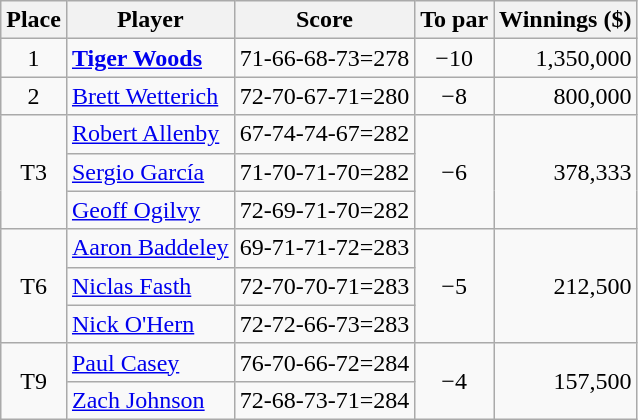<table class="wikitable">
<tr>
<th>Place</th>
<th>Player</th>
<th>Score</th>
<th>To par</th>
<th>Winnings ($)</th>
</tr>
<tr>
<td align="center">1</td>
<td> <strong><a href='#'>Tiger Woods</a></strong></td>
<td>71-66-68-73=278</td>
<td align=center>−10</td>
<td align="right">1,350,000</td>
</tr>
<tr>
<td align="center">2</td>
<td> <a href='#'>Brett Wetterich</a></td>
<td>72-70-67-71=280</td>
<td align=center>−8</td>
<td align="right">800,000</td>
</tr>
<tr>
<td rowspan="3" align="center">T3</td>
<td> <a href='#'>Robert Allenby</a></td>
<td>67-74-74-67=282</td>
<td rowspan="3" align=center>−6</td>
<td rowspan="3" align="right">378,333</td>
</tr>
<tr>
<td> <a href='#'>Sergio García</a></td>
<td>71-70-71-70=282</td>
</tr>
<tr>
<td> <a href='#'>Geoff Ogilvy</a></td>
<td>72-69-71-70=282</td>
</tr>
<tr>
<td rowspan="3" align="center">T6</td>
<td> <a href='#'>Aaron Baddeley</a></td>
<td>69-71-71-72=283</td>
<td rowspan="3" align=center>−5</td>
<td rowspan="3" align="right">212,500</td>
</tr>
<tr>
<td> <a href='#'>Niclas Fasth</a></td>
<td>72-70-70-71=283</td>
</tr>
<tr>
<td> <a href='#'>Nick O'Hern</a></td>
<td>72-72-66-73=283</td>
</tr>
<tr>
<td rowspan="2" align="center">T9</td>
<td> <a href='#'>Paul Casey</a></td>
<td>76-70-66-72=284</td>
<td rowspan="2" align=center>−4</td>
<td rowspan="2" align="right">157,500</td>
</tr>
<tr>
<td> <a href='#'>Zach Johnson</a></td>
<td>72-68-73-71=284</td>
</tr>
</table>
